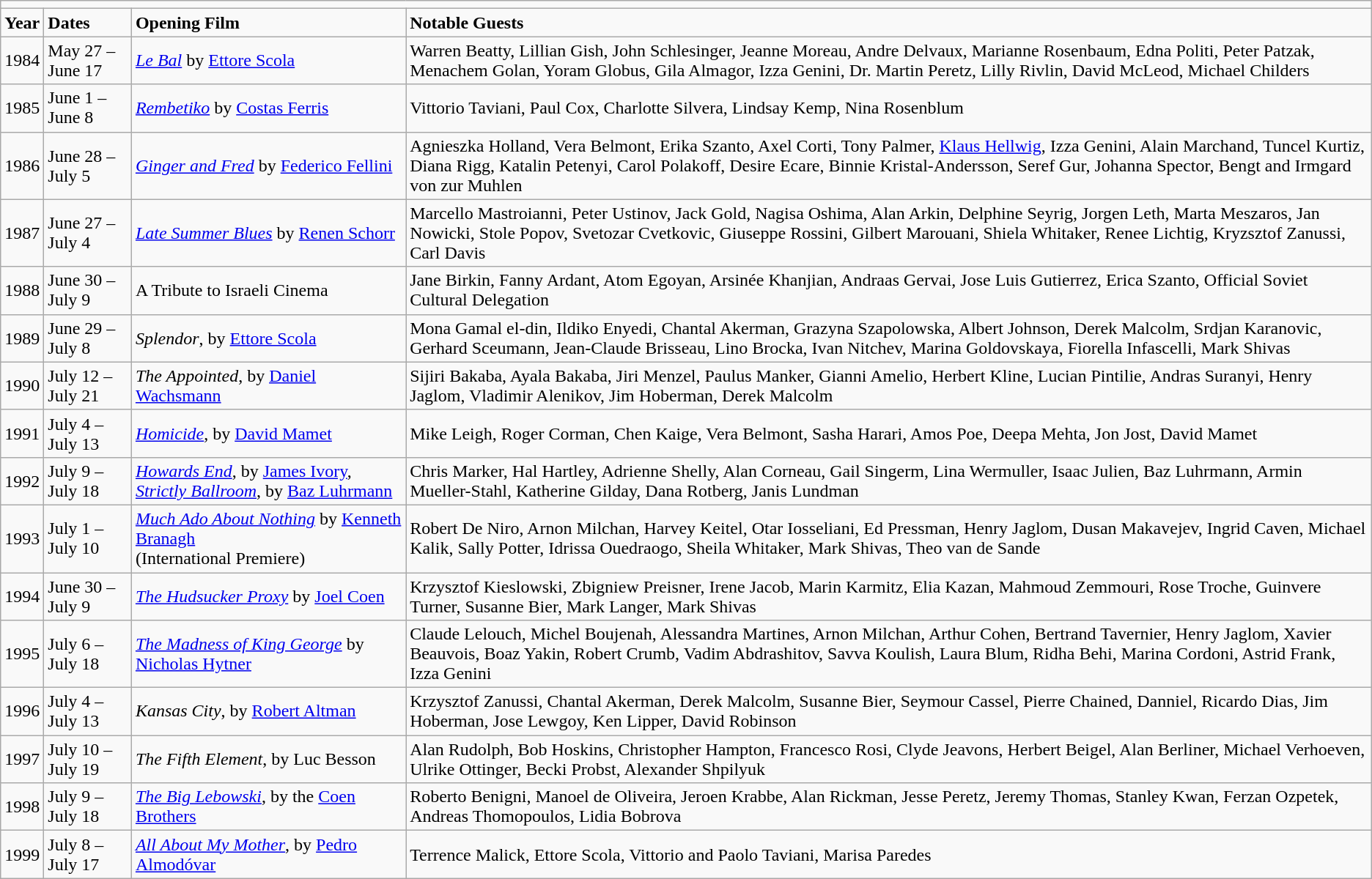<table class="wikitable mw-collapsible mw-collapsed">
<tr>
<td colspan="4"></td>
</tr>
<tr>
<td><strong>Year</strong></td>
<td><strong>Dates</strong></td>
<td><strong>Opening Film</strong></td>
<td><strong>Notable Guests</strong></td>
</tr>
<tr>
<td>1984</td>
<td>May 27 – June 17</td>
<td><em><a href='#'>Le Bal</a></em> by  <a href='#'>Ettore Scola</a></td>
<td>Warren Beatty,  Lillian Gish, John Schlesinger, Jeanne Moreau, Andre Delvaux, Marianne  Rosenbaum, Edna Politi, Peter Patzak, Menachem Golan, Yoram Globus, Gila  Almagor, Izza Genini, Dr. Martin Peretz, Lilly Rivlin, David McLeod, Michael  Childers</td>
</tr>
<tr>
<td>1985</td>
<td>June 1 – June 8</td>
<td><em><a href='#'>Rembetiko</a></em> by  <a href='#'>Costas Ferris</a></td>
<td>Vittorio Taviani,  Paul Cox, Charlotte Silvera, Lindsay Kemp, Nina Rosenblum</td>
</tr>
<tr>
<td>1986</td>
<td>June 28 – July 5</td>
<td><em><a href='#'>Ginger and Fred</a></em>  by <a href='#'>Federico Fellini</a></td>
<td>Agnieszka Holland,  Vera Belmont, Erika Szanto, Axel Corti, Tony Palmer, <a href='#'>Klaus Hellwig</a>, Izza  Genini, Alain Marchand, Tuncel Kurtiz, Diana Rigg, Katalin Petenyi, Carol  Polakoff, Desire Ecare, Binnie Kristal-Andersson, Seref Gur, Johanna Spector,  Bengt and Irmgard von zur Muhlen</td>
</tr>
<tr>
<td>1987</td>
<td>June 27 – July 4</td>
<td><em><a href='#'>Late Summer Blues</a></em> by <a href='#'>Renen Schorr</a></td>
<td>Marcello  Mastroianni, Peter Ustinov, Jack Gold, Nagisa Oshima, Alan Arkin, Delphine  Seyrig, Jorgen Leth, Marta Meszaros, Jan Nowicki, Stole Popov, Svetozar  Cvetkovic, Giuseppe Rossini, Gilbert Marouani, Shiela Whitaker, Renee  Lichtig, Kryzsztof Zanussi, Carl Davis</td>
</tr>
<tr>
<td>1988</td>
<td>June 30 – July 9</td>
<td>A Tribute to  Israeli Cinema</td>
<td>Jane Birkin, Fanny  Ardant, Atom Egoyan, Arsinée Khanjian, Andraas Gervai, Jose Luis Gutierrez,  Erica Szanto, Official Soviet Cultural Delegation</td>
</tr>
<tr>
<td>1989</td>
<td>June 29 – July 8</td>
<td><em>Splendor</em>, by  <a href='#'>Ettore Scola</a></td>
<td>Mona Gamal el-din, Ildiko Enyedi, Chantal Akerman,  Grazyna Szapolowska, Albert Johnson, Derek Malcolm, Srdjan Karanovic, Gerhard  Sceumann, Jean-Claude Brisseau, Lino Brocka, Ivan Nitchev, Marina  Goldovskaya, Fiorella Infascelli, Mark Shivas</td>
</tr>
<tr>
<td>1990</td>
<td>July 12 – July 21</td>
<td><em>The Appointed</em>,  by <a href='#'>Daniel Wachsmann</a></td>
<td>Sijiri Bakaba,  Ayala Bakaba, Jiri Menzel, Paulus Manker, Gianni Amelio, Herbert Kline,  Lucian Pintilie, Andras Suranyi, Henry Jaglom, Vladimir Alenikov, Jim  Hoberman, Derek Malcolm</td>
</tr>
<tr>
<td>1991</td>
<td>July 4 – July 13</td>
<td><em><a href='#'>Homicide</a></em>, by  <a href='#'>David Mamet</a></td>
<td>Mike Leigh, Roger  Corman, Chen Kaige, Vera Belmont, Sasha Harari, Amos Poe, Deepa Mehta, Jon  Jost, David Mamet</td>
</tr>
<tr>
<td>1992</td>
<td>July 9 – July 18</td>
<td><a href='#'><em>Howards End</em></a>,  by <a href='#'>James Ivory</a>, <em><a href='#'>Strictly Ballroom</a></em>, by <a href='#'>Baz Luhrmann</a></td>
<td>Chris Marker, Hal  Hartley, Adrienne Shelly, Alan Corneau, Gail Singerm, Lina Wermuller, Isaac  Julien, Baz Luhrmann, Armin Mueller-Stahl, Katherine Gilday, Dana Rotberg,  Janis Lundman</td>
</tr>
<tr>
<td>1993</td>
<td>July 1 – July 10</td>
<td><em><a href='#'>Much Ado About Nothing</a></em> by <a href='#'>Kenneth Branagh</a><br>(International  Premiere)</td>
<td>Robert De Niro,  Arnon Milchan, Harvey Keitel, Otar Iosseliani, Ed Pressman, Henry Jaglom,  Dusan Makavejev, Ingrid Caven, Michael Kalik, Sally Potter, Idrissa  Ouedraogo, Sheila Whitaker, Mark Shivas, Theo van de Sande</td>
</tr>
<tr>
<td>1994</td>
<td>June 30 – July 9</td>
<td><em><a href='#'>The Hudsucker Proxy</a></em> by <a href='#'>Joel Coen</a></td>
<td>Krzysztof  Kieslowski, Zbigniew Preisner, Irene Jacob, Marin Karmitz, Elia Kazan,  Mahmoud Zemmouri, Rose Troche, Guinvere Turner, Susanne Bier, Mark Langer,  Mark Shivas</td>
</tr>
<tr>
<td>1995</td>
<td>July 6 – July 18</td>
<td><em><a href='#'>The Madness of King George</a></em> by <a href='#'>Nicholas Hytner</a></td>
<td>Claude Lelouch,  Michel Boujenah, Alessandra Martines, Arnon Milchan, Arthur Cohen, Bertrand  Tavernier, Henry Jaglom, Xavier Beauvois, Boaz Yakin, Robert Crumb, Vadim  Abdrashitov, Savva Koulish, Laura Blum, Ridha Behi, Marina Cordoni, Astrid  Frank, Izza Genini</td>
</tr>
<tr>
<td>1996</td>
<td>July 4 – July 13</td>
<td><em>Kansas City</em>,  by <a href='#'>Robert Altman</a></td>
<td>Krzysztof Zanussi,  Chantal Akerman, Derek Malcolm, Susanne Bier, Seymour Cassel, Pierre Chained,  Danniel, Ricardo Dias, Jim Hoberman, Jose Lewgoy, Ken Lipper, David Robinson</td>
</tr>
<tr>
<td>1997</td>
<td>July 10 – July 19</td>
<td><em>The Fifth  Element</em>, by Luc Besson</td>
<td>Alan Rudolph, Bob  Hoskins, Christopher Hampton, Francesco Rosi, Clyde Jeavons, Herbert Beigel,  Alan Berliner, Michael Verhoeven, Ulrike Ottinger, Becki Probst, Alexander  Shpilyuk</td>
</tr>
<tr>
<td>1998</td>
<td>July 9 – July 18</td>
<td><em><a href='#'>The Big Lebowski</a></em>,  by the <a href='#'>Coen Brothers</a></td>
<td>Roberto Benigni,  Manoel de Oliveira, Jeroen Krabbe, Alan Rickman, Jesse Peretz, Jeremy Thomas,  Stanley Kwan, Ferzan Ozpetek, Andreas Thomopoulos, Lidia Bobrova</td>
</tr>
<tr>
<td>1999</td>
<td>July 8 – July 17</td>
<td><em><a href='#'>All About My Mother</a></em>, by <a href='#'>Pedro Almodóvar</a></td>
<td>Terrence Malick,  Ettore Scola, Vittorio and Paolo Taviani, Marisa Paredes</td>
</tr>
</table>
